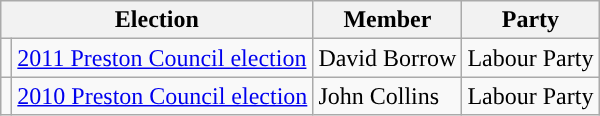<table class="wikitable">
<tr>
<th colspan="2">Election</th>
<th>Member</th>
<th>Party</th>
</tr>
<tr>
<td style="background-color: "></td>
<td><a href='#'>2011 Preston Council election</a></td>
<td>David Borrow</td>
<td>Labour Party</td>
</tr>
<tr>
<td style="background-color: "></td>
<td><a href='#'>2010 Preston Council election</a></td>
<td>John Collins</td>
<td>Labour Party</td>
</tr>
</table>
